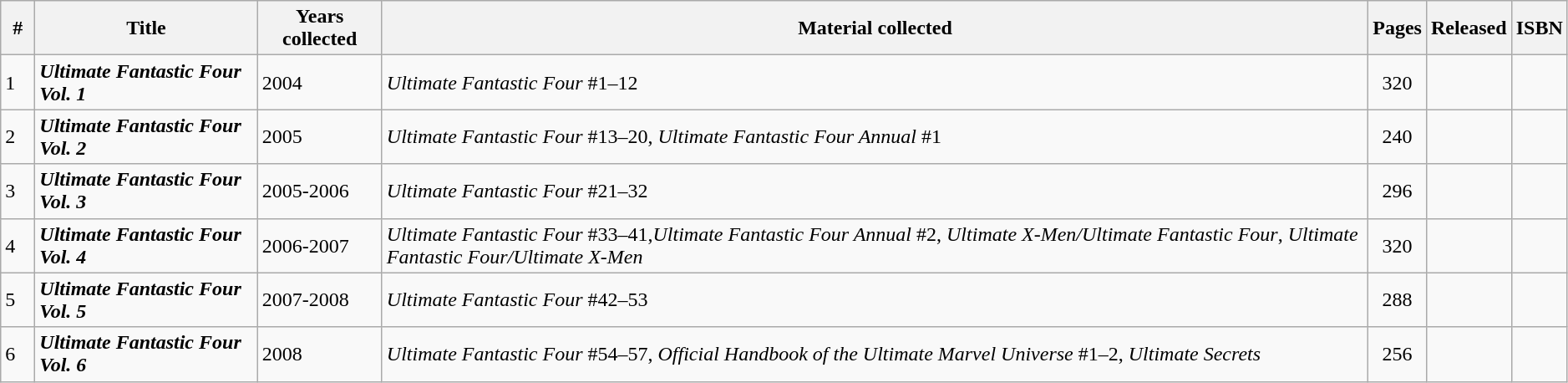<table class="wikitable sortable" width=99%>
<tr>
<th class="unsortable" width=20px>#</th>
<th>Title</th>
<th>Years collected</th>
<th class="unsortable">Material collected</th>
<th>Pages</th>
<th>Released</th>
<th class="unsortable">ISBN</th>
</tr>
<tr>
<td>1</td>
<td><strong><em>Ultimate Fantastic Four Vol. 1</em></strong></td>
<td>2004</td>
<td><em>Ultimate Fantastic Four</em> #1–12</td>
<td style="text-align: center;">320</td>
<td></td>
<td></td>
</tr>
<tr>
<td>2</td>
<td><strong><em>Ultimate Fantastic Four Vol. 2</em></strong></td>
<td>2005</td>
<td><em>Ultimate Fantastic Four</em> #13–20, <em>Ultimate Fantastic Four Annual</em> #1</td>
<td style="text-align: center;">240</td>
<td></td>
<td></td>
</tr>
<tr>
<td>3</td>
<td><strong><em>Ultimate Fantastic Four Vol. 3</em></strong></td>
<td>2005-2006</td>
<td><em>Ultimate Fantastic Four</em> #21–32</td>
<td style="text-align: center;">296</td>
<td></td>
<td></td>
</tr>
<tr>
<td>4</td>
<td><strong><em>Ultimate Fantastic Four Vol. 4</em></strong></td>
<td>2006-2007</td>
<td><em>Ultimate Fantastic Four</em> #33–41,<em>Ultimate Fantastic Four Annual</em> #2, <em>Ultimate X-Men/Ultimate Fantastic Four</em>, <em>Ultimate Fantastic Four/Ultimate X-Men</em></td>
<td style="text-align: center;">320</td>
<td></td>
<td></td>
</tr>
<tr>
<td>5</td>
<td><strong><em>Ultimate Fantastic Four Vol. 5</em></strong></td>
<td>2007-2008</td>
<td><em>Ultimate Fantastic Four</em> #42–53</td>
<td style="text-align: center;">288</td>
<td></td>
<td></td>
</tr>
<tr>
<td>6</td>
<td><strong><em>Ultimate Fantastic Four Vol. 6</em></strong></td>
<td>2008</td>
<td><em>Ultimate Fantastic Four</em> #54–57, <em>Official Handbook of the Ultimate Marvel Universe</em> #1–2, <em>Ultimate Secrets</em></td>
<td style="text-align: center;">256</td>
<td></td>
<td></td>
</tr>
</table>
